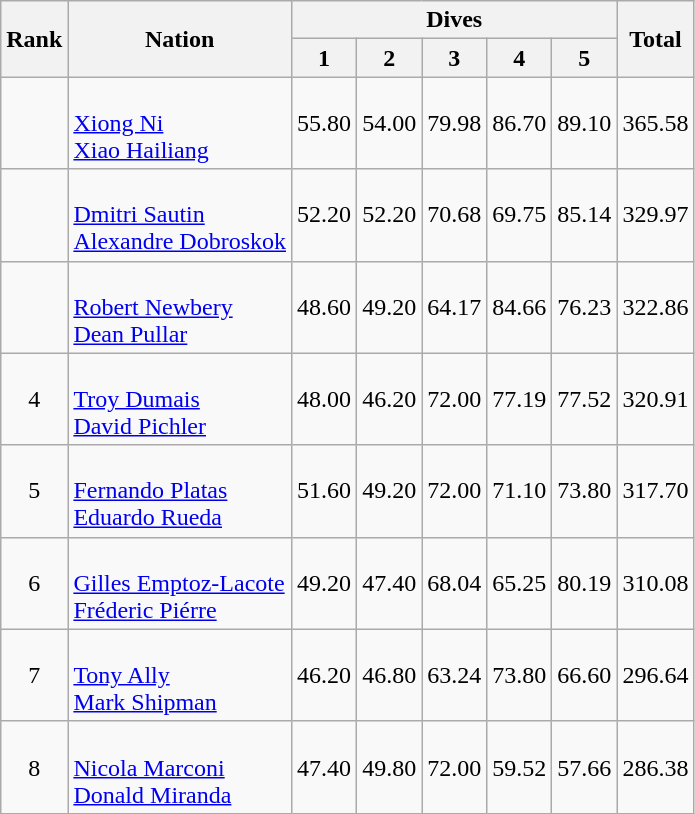<table class="wikitable sortable" style="text-align:center;">
<tr>
<th rowspan="2">Rank</th>
<th rowspan="2">Nation</th>
<th colspan="5">Dives</th>
<th rowspan="2">Total</th>
</tr>
<tr>
<th>1</th>
<th>2</th>
<th>3</th>
<th>4</th>
<th>5</th>
</tr>
<tr>
<td></td>
<td align=left> <br> <a href='#'>Xiong Ni</a> <br> <a href='#'>Xiao Hailiang</a></td>
<td>55.80</td>
<td>54.00</td>
<td>79.98</td>
<td>86.70</td>
<td>89.10</td>
<td>365.58</td>
</tr>
<tr>
<td></td>
<td align=left> <br> <a href='#'>Dmitri Sautin</a> <br> <a href='#'>Alexandre Dobroskok</a></td>
<td>52.20</td>
<td>52.20</td>
<td>70.68</td>
<td>69.75</td>
<td>85.14</td>
<td>329.97</td>
</tr>
<tr>
<td></td>
<td align=left> <br> <a href='#'>Robert Newbery</a> <br> <a href='#'>Dean Pullar</a></td>
<td>48.60</td>
<td>49.20</td>
<td>64.17</td>
<td>84.66</td>
<td>76.23</td>
<td>322.86</td>
</tr>
<tr>
<td>4</td>
<td align=left> <br> <a href='#'>Troy Dumais</a> <br> <a href='#'>David Pichler</a></td>
<td>48.00</td>
<td>46.20</td>
<td>72.00</td>
<td>77.19</td>
<td>77.52</td>
<td>320.91</td>
</tr>
<tr>
<td>5</td>
<td align=left> <br> <a href='#'>Fernando Platas</a> <br> <a href='#'>Eduardo Rueda</a></td>
<td>51.60</td>
<td>49.20</td>
<td>72.00</td>
<td>71.10</td>
<td>73.80</td>
<td>317.70</td>
</tr>
<tr>
<td>6</td>
<td align=left> <br> <a href='#'>Gilles Emptoz-Lacote</a> <br> <a href='#'>Fréderic Piérre</a></td>
<td>49.20</td>
<td>47.40</td>
<td>68.04</td>
<td>65.25</td>
<td>80.19</td>
<td>310.08</td>
</tr>
<tr>
<td>7</td>
<td align=left> <br> <a href='#'>Tony Ally</a> <br> <a href='#'>Mark Shipman</a></td>
<td>46.20</td>
<td>46.80</td>
<td>63.24</td>
<td>73.80</td>
<td>66.60</td>
<td>296.64</td>
</tr>
<tr>
<td>8</td>
<td align=left> <br> <a href='#'>Nicola Marconi</a> <br> <a href='#'>Donald Miranda</a></td>
<td>47.40</td>
<td>49.80</td>
<td>72.00</td>
<td>59.52</td>
<td>57.66</td>
<td>286.38</td>
</tr>
</table>
